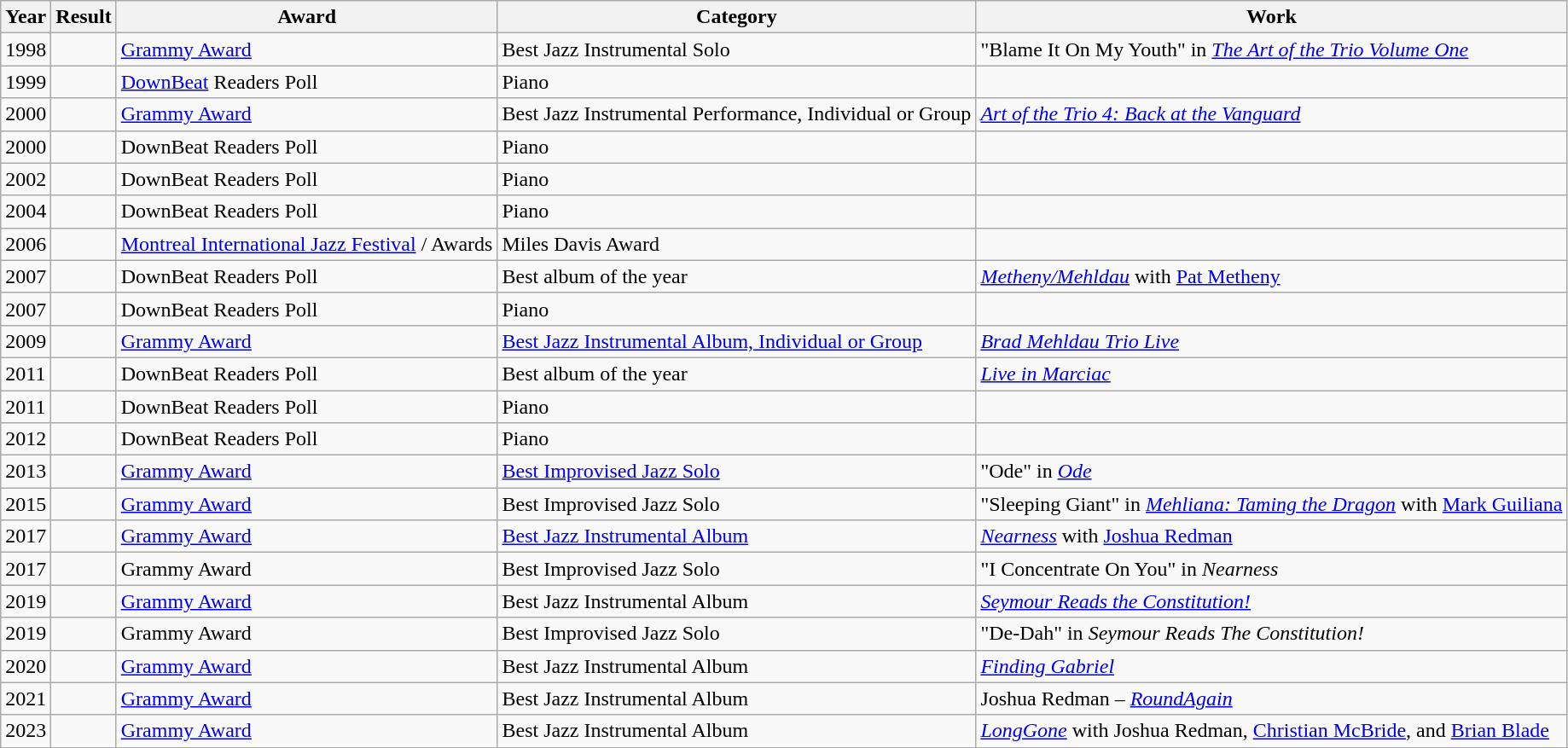<table class="wikitable">
<tr>
<th>Year</th>
<th>Result</th>
<th>Award</th>
<th>Category</th>
<th>Work</th>
</tr>
<tr>
<td>1998</td>
<td></td>
<td><a href='#'>Grammy Award</a></td>
<td>Best Jazz Instrumental Solo</td>
<td>"Blame It On My Youth" in <em><a href='#'>The Art of the Trio Volume One</a></em></td>
</tr>
<tr>
<td>1999</td>
<td></td>
<td><a href='#'>DownBeat</a> Readers Poll</td>
<td>Piano</td>
<td></td>
</tr>
<tr>
<td>2000</td>
<td></td>
<td><a href='#'>Grammy Award</a></td>
<td>Best Jazz Instrumental Performance, Individual or Group</td>
<td><em><a href='#'>Art of the Trio 4: Back at the Vanguard</a></em></td>
</tr>
<tr>
<td>2000</td>
<td></td>
<td>DownBeat Readers Poll</td>
<td>Piano</td>
<td></td>
</tr>
<tr>
<td>2002</td>
<td></td>
<td>DownBeat Readers Poll</td>
<td>Piano</td>
<td></td>
</tr>
<tr>
<td>2004</td>
<td></td>
<td>DownBeat Readers Poll</td>
<td>Piano</td>
<td></td>
</tr>
<tr>
<td>2006</td>
<td></td>
<td><a href='#'>Montreal International Jazz Festival</a> / Awards</td>
<td>Miles Davis Award</td>
<td></td>
</tr>
<tr ->
<td>2007</td>
<td></td>
<td>DownBeat Readers Poll</td>
<td>Best album of the year</td>
<td><em><a href='#'>Metheny/Mehldau</a></em> with <a href='#'>Pat Metheny</a></td>
</tr>
<tr>
<td>2007</td>
<td></td>
<td>DownBeat Readers Poll</td>
<td>Piano</td>
<td></td>
</tr>
<tr>
<td>2009</td>
<td></td>
<td><a href='#'>Grammy Award</a></td>
<td><a href='#'>Best Jazz Instrumental Album, Individual or Group</a></td>
<td><em><a href='#'>Brad Mehldau Trio Live</a></em></td>
</tr>
<tr>
<td>2011</td>
<td></td>
<td>DownBeat Readers Poll</td>
<td>Best album of the year</td>
<td><em><a href='#'>Live in Marciac</a></em></td>
</tr>
<tr>
<td>2011</td>
<td></td>
<td>DownBeat Readers Poll</td>
<td>Piano</td>
<td></td>
</tr>
<tr>
<td>2012</td>
<td></td>
<td>DownBeat Readers Poll</td>
<td>Piano</td>
<td></td>
</tr>
<tr>
<td>2013</td>
<td></td>
<td><a href='#'>Grammy Award</a></td>
<td><a href='#'>Best Improvised Jazz Solo</a></td>
<td>"Ode" in <em><a href='#'>Ode</a></em></td>
</tr>
<tr>
<td>2015</td>
<td></td>
<td><a href='#'>Grammy Award</a></td>
<td>Best Improvised Jazz Solo</td>
<td>"Sleeping Giant" in <em><a href='#'>Mehliana: Taming the Dragon</a></em> with <a href='#'>Mark Guiliana</a></td>
</tr>
<tr>
<td>2017</td>
<td></td>
<td><a href='#'>Grammy Award</a></td>
<td><a href='#'>Best Jazz Instrumental Album</a></td>
<td><em><a href='#'>Nearness</a></em> with <a href='#'>Joshua Redman</a></td>
</tr>
<tr>
<td>2017</td>
<td></td>
<td>Grammy Award</td>
<td>Best Improvised Jazz Solo</td>
<td>"I Concentrate On You" in <em>Nearness</em></td>
</tr>
<tr>
<td>2019</td>
<td></td>
<td><a href='#'>Grammy Award</a></td>
<td>Best Jazz Instrumental Album</td>
<td><em><a href='#'>Seymour Reads the Constitution!</a></em></td>
</tr>
<tr>
<td>2019</td>
<td></td>
<td>Grammy Award</td>
<td>Best Improvised Jazz Solo</td>
<td>"De-Dah" in <em>Seymour Reads The Constitution!</em></td>
</tr>
<tr>
<td>2020</td>
<td></td>
<td><a href='#'>Grammy Award</a></td>
<td>Best Jazz Instrumental Album</td>
<td><em><a href='#'>Finding Gabriel</a></em></td>
</tr>
<tr>
<td>2021</td>
<td></td>
<td><a href='#'>Grammy Award</a></td>
<td>Best Jazz Instrumental Album</td>
<td>Joshua Redman – <em><a href='#'>RoundAgain</a></em></td>
</tr>
<tr>
<td>2023</td>
<td></td>
<td><a href='#'>Grammy Award</a></td>
<td>Best Jazz Instrumental Album</td>
<td><em><a href='#'>LongGone</a></em> with Joshua Redman, <a href='#'>Christian McBride</a>, and <a href='#'>Brian Blade</a></td>
</tr>
</table>
